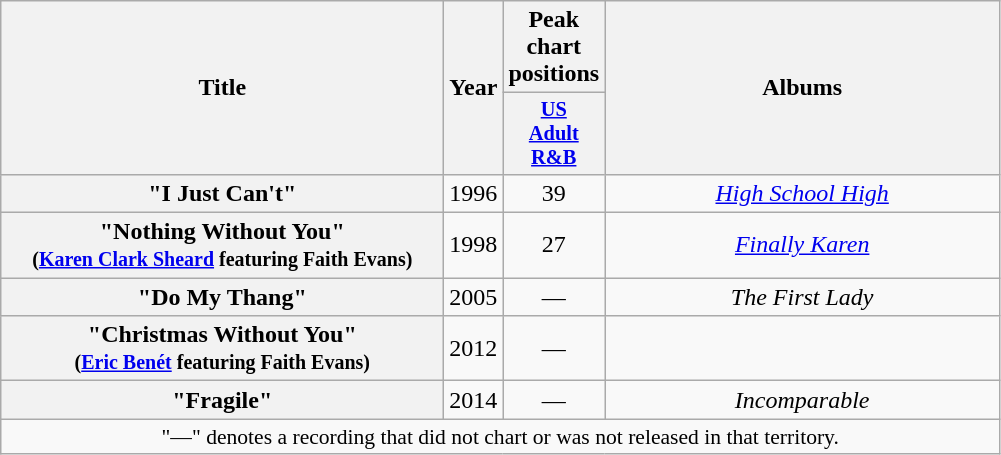<table class="wikitable plainrowheaders" style="text-align:center;">
<tr>
<th scope="col" rowspan="2" style="width:18em;">Title</th>
<th scope="col" rowspan="2" style="width:1em;">Year</th>
<th scope="col">Peak chart positions</th>
<th scope="col" rowspan="2" style="width:16em;">Albums</th>
</tr>
<tr>
<th scope="col" style="width:3em;font-size:85%;"><a href='#'>US<br>Adult<br>R&B</a><br></th>
</tr>
<tr>
<th scope="row">"I Just Can't"</th>
<td>1996</td>
<td>39</td>
<td><em><a href='#'>High School High</a></em> </td>
</tr>
<tr>
<th scope="row">"Nothing Without You" <br> <small>(<a href='#'>Karen Clark Sheard</a> featuring Faith Evans)</small></th>
<td>1998</td>
<td>27</td>
<td><em><a href='#'>Finally Karen</a></em></td>
</tr>
<tr>
<th scope="row">"Do My Thang"</th>
<td>2005</td>
<td>—</td>
<td><em>The First Lady</em></td>
</tr>
<tr>
<th scope="row">"Christmas Without You" <br> <small>(<a href='#'>Eric Benét</a> featuring Faith Evans)</small></th>
<td>2012</td>
<td>—</td>
<td></td>
</tr>
<tr>
<th scope="row">"Fragile"</th>
<td>2014</td>
<td>—</td>
<td><em>Incomparable</em></td>
</tr>
<tr>
<td colspan="15" style="font-size:90%">"—" denotes a recording that did not chart or was not released in that territory.</td>
</tr>
</table>
